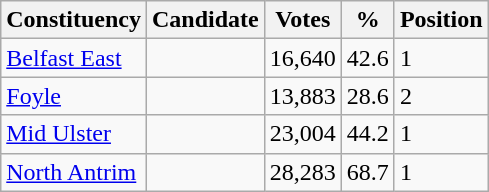<table class="wikitable sortable">
<tr>
<th>Constituency</th>
<th>Candidate</th>
<th>Votes</th>
<th>%</th>
<th>Position</th>
</tr>
<tr>
<td><a href='#'>Belfast East</a></td>
<td></td>
<td>16,640</td>
<td>42.6</td>
<td>1</td>
</tr>
<tr>
<td><a href='#'>Foyle</a></td>
<td></td>
<td>13,883</td>
<td>28.6</td>
<td>2</td>
</tr>
<tr>
<td><a href='#'>Mid Ulster</a></td>
<td></td>
<td>23,004</td>
<td>44.2</td>
<td>1</td>
</tr>
<tr>
<td><a href='#'>North Antrim</a></td>
<td></td>
<td>28,283</td>
<td>68.7</td>
<td>1</td>
</tr>
</table>
